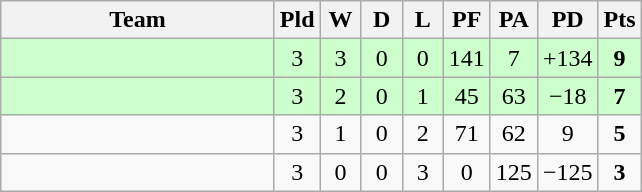<table class="wikitable" style="text-align:center;">
<tr>
<th width=175>Team</th>
<th style="width:20px;" abbr="Played">Pld</th>
<th style="width:20px;" abbr="Won">W</th>
<th style="width:20px;" abbr="Drawn">D</th>
<th style="width:20px;" abbr="Lost">L</th>
<th style="width:20px;" abbr="Points for">PF</th>
<th style="width:20px;" abbr="Points against">PA</th>
<th style="width:25px;" abbr="Points difference">PD</th>
<th style="width:20px;" abbr="Points">Pts</th>
</tr>
<tr style="background:#cfc;">
<td align=left></td>
<td>3</td>
<td>3</td>
<td>0</td>
<td>0</td>
<td>141</td>
<td>7</td>
<td>+134</td>
<td><strong>9</strong></td>
</tr>
<tr style="background:#cfc;">
<td align=left></td>
<td>3</td>
<td>2</td>
<td>0</td>
<td>1</td>
<td>45</td>
<td>63</td>
<td>−18</td>
<td><strong>7</strong></td>
</tr>
<tr>
<td align=left></td>
<td>3</td>
<td>1</td>
<td>0</td>
<td>2</td>
<td>71</td>
<td>62</td>
<td>9</td>
<td><strong>5</strong></td>
</tr>
<tr>
<td align=left></td>
<td>3</td>
<td>0</td>
<td>0</td>
<td>3</td>
<td>0</td>
<td>125</td>
<td>−125</td>
<td><strong>3</strong></td>
</tr>
</table>
